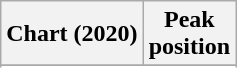<table class="wikitable sortable plainrowheaders">
<tr>
<th scope="col">Chart (2020)</th>
<th scope="col">Peak<br>position</th>
</tr>
<tr>
</tr>
<tr>
</tr>
<tr>
</tr>
</table>
